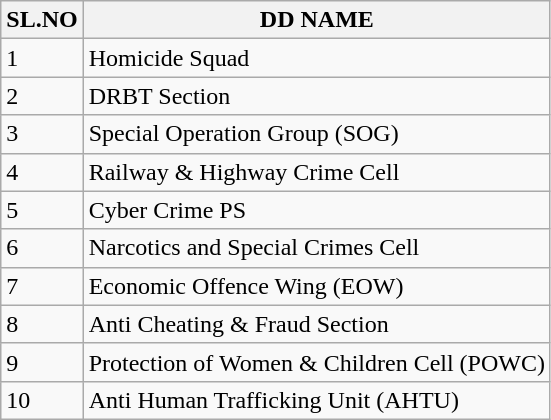<table class="wikitable">
<tr>
<th colspan="1" rowspan="1">SL.NO</th>
<th colspan="1" rowspan="1">DD NAME</th>
</tr>
<tr>
<td>1</td>
<td>Homicide Squad</td>
</tr>
<tr>
<td>2</td>
<td>DRBT Section</td>
</tr>
<tr>
<td>3</td>
<td>Special Operation Group (SOG)</td>
</tr>
<tr>
<td>4</td>
<td>Railway & Highway Crime Cell</td>
</tr>
<tr>
<td>5</td>
<td>Cyber Crime PS</td>
</tr>
<tr>
<td>6</td>
<td>Narcotics and Special Crimes Cell</td>
</tr>
<tr>
<td>7</td>
<td>Economic Offence Wing (EOW)</td>
</tr>
<tr>
<td>8</td>
<td>Anti Cheating & Fraud Section</td>
</tr>
<tr>
<td>9</td>
<td>Protection of Women & Children Cell (POWC)</td>
</tr>
<tr>
<td>10</td>
<td>Anti Human Trafficking Unit (AHTU)</td>
</tr>
</table>
